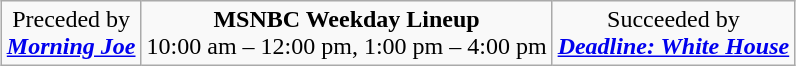<table class="wikitable"; style="margin-left: auto; margin-right: auto; border: none;">
<tr>
<td style="text-align:center;">Preceded by<br><strong><em><a href='#'>Morning Joe</a></em></strong></td>
<td rowspan="2" style="text-align:center;"><strong>MSNBC Weekday Lineup</strong><br>10:00 am – 12:00 pm, 1:00 pm – 4:00 pm</td>
<td style="text-align:center;">Succeeded by<br><strong><em><a href='#'>Deadline: White House</a></em></strong></td>
</tr>
</table>
